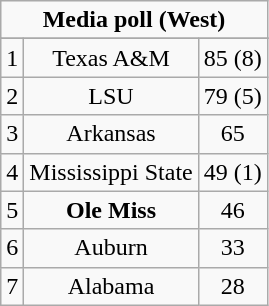<table class="wikitable">
<tr>
<td colspan="3" align="center"><strong>Media poll (West)</strong></td>
</tr>
<tr align="center" >
</tr>
<tr align="center">
<td>1</td>
<td>Texas A&M</td>
<td>85 (8)</td>
</tr>
<tr align="center">
<td>2</td>
<td>LSU</td>
<td>79 (5)</td>
</tr>
<tr align="center">
<td>3</td>
<td>Arkansas</td>
<td>65</td>
</tr>
<tr align="center">
<td>4</td>
<td>Mississippi State</td>
<td>49 (1)</td>
</tr>
<tr align="center">
<td>5</td>
<td><strong>Ole Miss</strong></td>
<td>46</td>
</tr>
<tr align="center">
<td>6</td>
<td>Auburn</td>
<td>33</td>
</tr>
<tr align="center">
<td>7</td>
<td>Alabama</td>
<td>28</td>
</tr>
</table>
